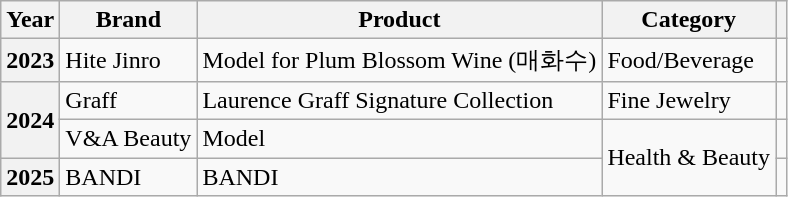<table class="wikitable plainrowheaders">
<tr>
<th scope="col">Year</th>
<th scope="col">Brand</th>
<th scope="col">Product</th>
<th scope="col">Category</th>
<th scope="col" class="unsortable"></th>
</tr>
<tr>
<th scope="row">2023</th>
<td>Hite Jinro</td>
<td>Model for Plum Blossom Wine (매화수)</td>
<td>Food/Beverage</td>
<td style="text-align:center"></td>
</tr>
<tr>
<th rowspan="2" scope="row">2024</th>
<td>Graff</td>
<td>Laurence Graff Signature Collection</td>
<td>Fine Jewelry</td>
<td style="text-align:center"></td>
</tr>
<tr>
<td>V&A Beauty</td>
<td>Model</td>
<td rowspan="2">Health & Beauty</td>
<td style="text-align:center"></td>
</tr>
<tr>
<th scope="row">2025</th>
<td>BANDI</td>
<td>BANDI</td>
<td style="text-align:center"></td>
</tr>
</table>
